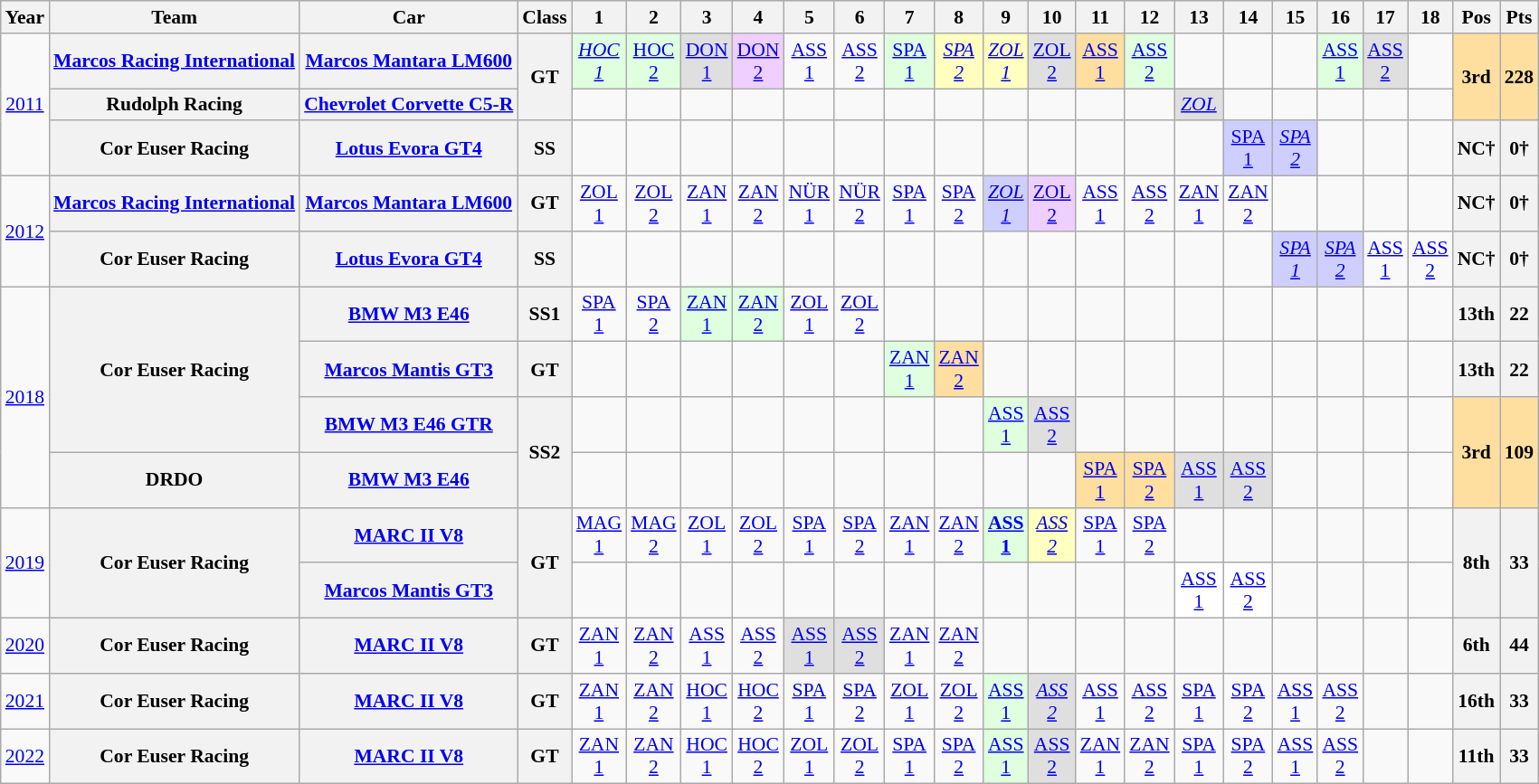<table class="wikitable" style="text-align:center; font-size:90%">
<tr>
<th>Year</th>
<th>Team</th>
<th>Car</th>
<th>Class</th>
<th>1</th>
<th>2</th>
<th>3</th>
<th>4</th>
<th>5</th>
<th>6</th>
<th>7</th>
<th>8</th>
<th>9</th>
<th>10</th>
<th>11</th>
<th>12</th>
<th>13</th>
<th>14</th>
<th>15</th>
<th>16</th>
<th>17</th>
<th>18</th>
<th>Pos</th>
<th>Pts</th>
</tr>
<tr>
<td rowspan=3><a href='#'>2011</a></td>
<th><a href='#'>Marcos Racing International</a></th>
<th><a href='#'>Marcos Mantara LM600</a></th>
<th rowspan=2 align=center>GT</th>
<td style="background:#DFFFDF;"><em><a href='#'>HOC<br>1</a></em><br></td>
<td style="background:#DFFFDF;"><a href='#'>HOC<br>2</a><br></td>
<td style="background:#DFDFDF;"><a href='#'>DON<br>1</a><br></td>
<td style="background:#EFCFFF;"><a href='#'>DON<br>2</a><br></td>
<td><a href='#'>ASS<br>1</a></td>
<td><a href='#'>ASS<br>2</a></td>
<td style="background:#DFFFDF;"><a href='#'>SPA<br>1</a><br></td>
<td style="background:#FFFFBF;"><em><a href='#'>SPA<br>2</a></em><br></td>
<td style="background:#FFFFBF;"><em><a href='#'>ZOL<br>1</a></em><br></td>
<td style="background:#DFDFDF;"><a href='#'>ZOL<br>2</a><br></td>
<td style="background:#FFDF9F;"><a href='#'>ASS<br>1</a><br></td>
<td style="background:#DFFFDF;"><a href='#'>ASS<br>2</a><br></td>
<td></td>
<td></td>
<td></td>
<td style="background:#DFFFDF;"><a href='#'>ASS<br>1</a><br></td>
<td style="background:#DFDFDF;"><a href='#'>ASS<br>2</a><br></td>
<td></td>
<th rowspan=2 style="background:#FFDF9F;">3rd</th>
<th rowspan=2 style="background:#FFDF9F;">228</th>
</tr>
<tr>
<th>Rudolph Racing</th>
<th><a href='#'>Chevrolet Corvette C5-R</a></th>
<td></td>
<td></td>
<td></td>
<td></td>
<td></td>
<td></td>
<td></td>
<td></td>
<td></td>
<td></td>
<td></td>
<td></td>
<td style="background:#DFDFDF;"><em><a href='#'>ZOL</a></em><br></td>
<td></td>
<td></td>
<td></td>
<td></td>
<td></td>
</tr>
<tr>
<th>Cor Euser Racing</th>
<th><a href='#'>Lotus Evora GT4</a></th>
<th align=center>SS</th>
<td></td>
<td></td>
<td></td>
<td></td>
<td></td>
<td></td>
<td></td>
<td></td>
<td></td>
<td></td>
<td></td>
<td></td>
<td></td>
<td style="background:#CFCFFF;"><a href='#'>SPA<br>1</a><br></td>
<td style="background:#CFCFFF;"><em><a href='#'>SPA<br>2</a></em><br></td>
<td></td>
<td></td>
<td></td>
<th>NC†</th>
<th>0†</th>
</tr>
<tr>
<td rowspan=2><a href='#'>2012</a></td>
<th><a href='#'>Marcos Racing International</a></th>
<th><a href='#'>Marcos Mantara LM600</a></th>
<th align=center>GT</th>
<td><a href='#'>ZOL<br>1</a></td>
<td><a href='#'>ZOL<br>2</a></td>
<td><a href='#'>ZAN<br>1</a></td>
<td><a href='#'>ZAN<br>2</a></td>
<td><a href='#'>NÜR<br>1</a></td>
<td><a href='#'>NÜR<br>2</a></td>
<td><a href='#'>SPA<br>1</a></td>
<td><a href='#'>SPA<br>2</a></td>
<td style="background:#CFCFFF;"><em><a href='#'>ZOL<br>1</a></em><br></td>
<td style="background:#EFCFFF;"><a href='#'>ZOL<br>2</a><br></td>
<td><a href='#'>ASS<br>1</a></td>
<td><a href='#'>ASS<br>2</a></td>
<td><a href='#'>ZAN<br>1</a></td>
<td><a href='#'>ZAN<br>2</a></td>
<td></td>
<td></td>
<td></td>
<td></td>
<th>NC†</th>
<th>0†</th>
</tr>
<tr>
<th>Cor Euser Racing</th>
<th><a href='#'>Lotus Evora GT4</a></th>
<th align=center>SS</th>
<td></td>
<td></td>
<td></td>
<td></td>
<td></td>
<td></td>
<td></td>
<td></td>
<td></td>
<td></td>
<td></td>
<td></td>
<td></td>
<td></td>
<td style="background:#CFCFFF;"><em><a href='#'>SPA<br>1</a></em><br></td>
<td style="background:#CFCFFF;"><em><a href='#'>SPA<br>2</a></em><br></td>
<td><a href='#'>ASS<br>1</a></td>
<td><a href='#'>ASS<br>2</a></td>
<th>NC†</th>
<th>0†</th>
</tr>
<tr>
<td rowspan=4><a href='#'>2018</a></td>
<th rowspan=3>Cor Euser Racing</th>
<th><a href='#'>BMW M3 E46</a></th>
<th align=center>SS1</th>
<td><a href='#'>SPA<br>1</a></td>
<td><a href='#'>SPA<br>2</a></td>
<td style="background:#DFFFDF;"><a href='#'>ZAN<br>1</a><br></td>
<td style="background:#DFFFDF;"><a href='#'>ZAN<br>2</a><br></td>
<td><a href='#'>ZOL<br>1</a></td>
<td><a href='#'>ZOL<br>2</a></td>
<td></td>
<td></td>
<td></td>
<td></td>
<td></td>
<td></td>
<td></td>
<td></td>
<td></td>
<td></td>
<td></td>
<td></td>
<th>13th</th>
<th>22</th>
</tr>
<tr>
<th><a href='#'>Marcos Mantis GT3</a></th>
<th align=center>GT</th>
<td></td>
<td></td>
<td></td>
<td></td>
<td></td>
<td></td>
<td style="background:#DFFFDF;"><a href='#'>ZAN<br>1</a><br></td>
<td style="background:#FFDF9F;"><a href='#'>ZAN<br>2</a><br></td>
<td></td>
<td></td>
<td></td>
<td></td>
<td></td>
<td></td>
<td></td>
<td></td>
<td></td>
<td></td>
<th>13th</th>
<th>22</th>
</tr>
<tr>
<th><a href='#'>BMW M3 E46 GTR</a></th>
<th rowspan=2 align=center>SS2</th>
<td></td>
<td></td>
<td></td>
<td></td>
<td></td>
<td></td>
<td></td>
<td></td>
<td style="background:#DFFFDF;"><a href='#'>ASS<br>1</a><br></td>
<td style="background:#DFDFDF;"><a href='#'>ASS<br>2</a><br></td>
<td></td>
<td></td>
<td></td>
<td></td>
<td></td>
<td></td>
<td></td>
<td></td>
<th rowspan=2 style="background:#FFDF9F;">3rd</th>
<th rowspan=2 style="background:#FFDF9F;">109</th>
</tr>
<tr>
<th>DRDO</th>
<th><a href='#'>BMW M3 E46</a></th>
<td></td>
<td></td>
<td></td>
<td></td>
<td></td>
<td></td>
<td></td>
<td></td>
<td></td>
<td></td>
<td style="background:#FFDF9F;"><a href='#'>SPA<br>1</a><br></td>
<td style="background:#FFDF9F;"><a href='#'>SPA<br>2</a><br></td>
<td style="background:#DFDFDF;"><a href='#'>ASS<br>1</a><br></td>
<td style="background:#DFDFDF;"><a href='#'>ASS<br>2</a><br></td>
<td></td>
<td></td>
<td></td>
<td></td>
</tr>
<tr>
<td rowspan=2><a href='#'>2019</a></td>
<th rowspan=2>Cor Euser Racing</th>
<th><a href='#'>MARC II V8</a></th>
<th rowspan=2 align=center>GT</th>
<td><a href='#'>MAG<br>1</a></td>
<td><a href='#'>MAG<br>2</a></td>
<td><a href='#'>ZOL<br>1</a></td>
<td><a href='#'>ZOL<br>2</a></td>
<td><a href='#'>SPA<br>1</a></td>
<td><a href='#'>SPA<br>2</a></td>
<td><a href='#'>ZAN<br>1</a></td>
<td><a href='#'>ZAN<br>2</a></td>
<td style="background:#DFFFDF;"><strong><a href='#'>ASS<br>1</a></strong><br></td>
<td style="background:#FFFFBF;"><em><a href='#'>ASS<br>2</a></em><br></td>
<td><a href='#'>SPA<br>1</a></td>
<td><a href='#'>SPA<br>2</a></td>
<td></td>
<td></td>
<td></td>
<td></td>
<td></td>
<td></td>
<th rowspan=2>8th</th>
<th rowspan=2>33</th>
</tr>
<tr>
<th><a href='#'>Marcos Mantis GT3</a></th>
<td></td>
<td></td>
<td></td>
<td></td>
<td></td>
<td></td>
<td></td>
<td></td>
<td></td>
<td></td>
<td></td>
<td></td>
<td style="background:#FFFFFF;"><a href='#'>ASS<br>1</a><br></td>
<td style="background:#FFFFFF;"><a href='#'>ASS<br>2</a><br></td>
<td></td>
<td></td>
<td></td>
<td></td>
</tr>
<tr>
<td><a href='#'>2020</a></td>
<th>Cor Euser Racing</th>
<th><a href='#'>MARC II V8</a></th>
<th align=center>GT</th>
<td><a href='#'>ZAN<br>1</a></td>
<td><a href='#'>ZAN<br>2</a></td>
<td><a href='#'>ASS<br>1</a></td>
<td><a href='#'>ASS<br>2</a></td>
<td style="background:#DFDFDF;"><a href='#'>ASS<br>1</a><br></td>
<td style="background:#DFDFDF;"><a href='#'>ASS<br>2</a><br></td>
<td><a href='#'>ZAN<br>1</a></td>
<td><a href='#'>ZAN<br>2</a></td>
<td></td>
<td></td>
<td></td>
<td></td>
<td></td>
<td></td>
<td></td>
<td></td>
<td></td>
<td></td>
<th>6th</th>
<th>44</th>
</tr>
<tr>
<td><a href='#'>2021</a></td>
<th>Cor Euser Racing</th>
<th><a href='#'>MARC II V8</a></th>
<th align=center>GT</th>
<td><a href='#'>ZAN<br>1</a></td>
<td><a href='#'>ZAN<br>2</a></td>
<td><a href='#'>HOC<br>1</a></td>
<td><a href='#'>HOC<br>2</a></td>
<td><a href='#'>SPA<br>1</a></td>
<td><a href='#'>SPA<br>2</a></td>
<td><a href='#'>ZOL<br>1</a></td>
<td><a href='#'>ZOL<br>2</a></td>
<td style="background:#DFFFDF;"><a href='#'>ASS<br>1</a><br></td>
<td style="background:#DFDFDF;"><em><a href='#'>ASS<br>2</a></em><br></td>
<td><a href='#'>ASS<br>1</a></td>
<td><a href='#'>ASS<br>2</a></td>
<td><a href='#'>SPA<br>1</a></td>
<td><a href='#'>SPA<br>2</a></td>
<td><a href='#'>ASS<br>1</a></td>
<td><a href='#'>ASS<br>2</a></td>
<td></td>
<td></td>
<th>16th</th>
<th>33</th>
</tr>
<tr>
<td><a href='#'>2022</a></td>
<th>Cor Euser Racing</th>
<th><a href='#'>MARC II V8</a></th>
<th align=center>GT</th>
<td><a href='#'>ZAN<br>1</a></td>
<td><a href='#'>ZAN<br>2</a></td>
<td><a href='#'>HOC<br>1</a></td>
<td><a href='#'>HOC<br>2</a></td>
<td><a href='#'>ZOL<br>1</a></td>
<td><a href='#'>ZOL<br>2</a></td>
<td><a href='#'>SPA<br>1</a></td>
<td><a href='#'>SPA<br>2</a></td>
<td style="background:#DFFFDF;"><a href='#'>ASS<br>1</a><br></td>
<td style="background:#DFDFDF;"><a href='#'>ASS<br>2</a><br></td>
<td><a href='#'>ZAN<br>1</a></td>
<td><a href='#'>ZAN<br>2</a></td>
<td><a href='#'>SPA<br>1</a></td>
<td><a href='#'>SPA<br>2</a></td>
<td><a href='#'>ASS<br>1</a></td>
<td><a href='#'>ASS<br>2</a></td>
<td></td>
<td></td>
<th>11th</th>
<th>33</th>
</tr>
</table>
